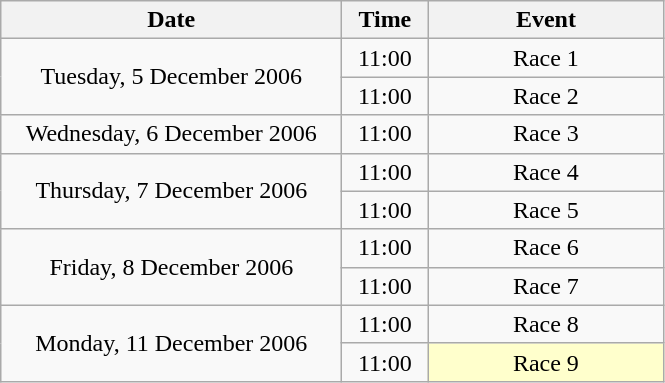<table class = "wikitable" style="text-align:center;">
<tr>
<th width=220>Date</th>
<th width=50>Time</th>
<th width=150>Event</th>
</tr>
<tr>
<td rowspan=2>Tuesday, 5 December 2006</td>
<td>11:00</td>
<td>Race 1</td>
</tr>
<tr>
<td>11:00</td>
<td>Race 2</td>
</tr>
<tr>
<td>Wednesday, 6 December 2006</td>
<td>11:00</td>
<td>Race 3</td>
</tr>
<tr>
<td rowspan=2>Thursday, 7 December 2006</td>
<td>11:00</td>
<td>Race 4</td>
</tr>
<tr>
<td>11:00</td>
<td>Race 5</td>
</tr>
<tr>
<td rowspan=2>Friday, 8 December 2006</td>
<td>11:00</td>
<td>Race 6</td>
</tr>
<tr>
<td>11:00</td>
<td>Race 7</td>
</tr>
<tr>
<td rowspan=2>Monday, 11 December 2006</td>
<td>11:00</td>
<td>Race 8</td>
</tr>
<tr>
<td>11:00</td>
<td bgcolor=ffffcc>Race 9</td>
</tr>
</table>
